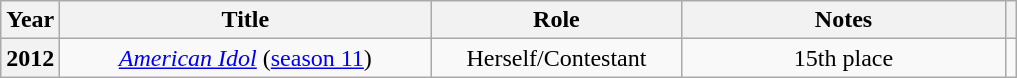<table class="wikitable plainrowheaders" style="text-align:center;">
<tr>
<th scope="col">Year</th>
<th scope="col" style="width: 15em; class="unsortable">Title</th>
<th scope="col" style="width: 10em; class="unsortable">Role</th>
<th scope="col" style="width: 13em; class="unsortable">Notes</th>
<th scope="col" class="unsortable"></th>
</tr>
<tr>
<th scope="row">2012</th>
<td><em><a href='#'>American Idol</a></em> (<a href='#'>season 11</a>)</td>
<td>Herself/Contestant</td>
<td>15th place</td>
<td></td>
</tr>
</table>
